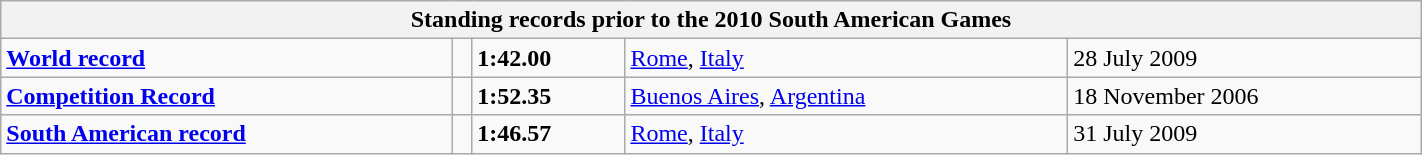<table class="wikitable" width=75%>
<tr>
<th colspan="5">Standing records prior to the 2010 South American Games</th>
</tr>
<tr>
<td><strong><a href='#'>World record</a></strong></td>
<td></td>
<td><strong>1:42.00</strong></td>
<td><a href='#'>Rome</a>, <a href='#'>Italy</a></td>
<td>28 July 2009</td>
</tr>
<tr>
<td><strong><a href='#'>Competition Record</a></strong></td>
<td></td>
<td><strong>1:52.35</strong></td>
<td><a href='#'>Buenos Aires</a>, <a href='#'>Argentina</a></td>
<td>18 November 2006</td>
</tr>
<tr>
<td><strong><a href='#'>South American record</a></strong></td>
<td></td>
<td><strong>1:46.57</strong></td>
<td><a href='#'>Rome</a>, <a href='#'>Italy</a></td>
<td>31 July 2009</td>
</tr>
</table>
